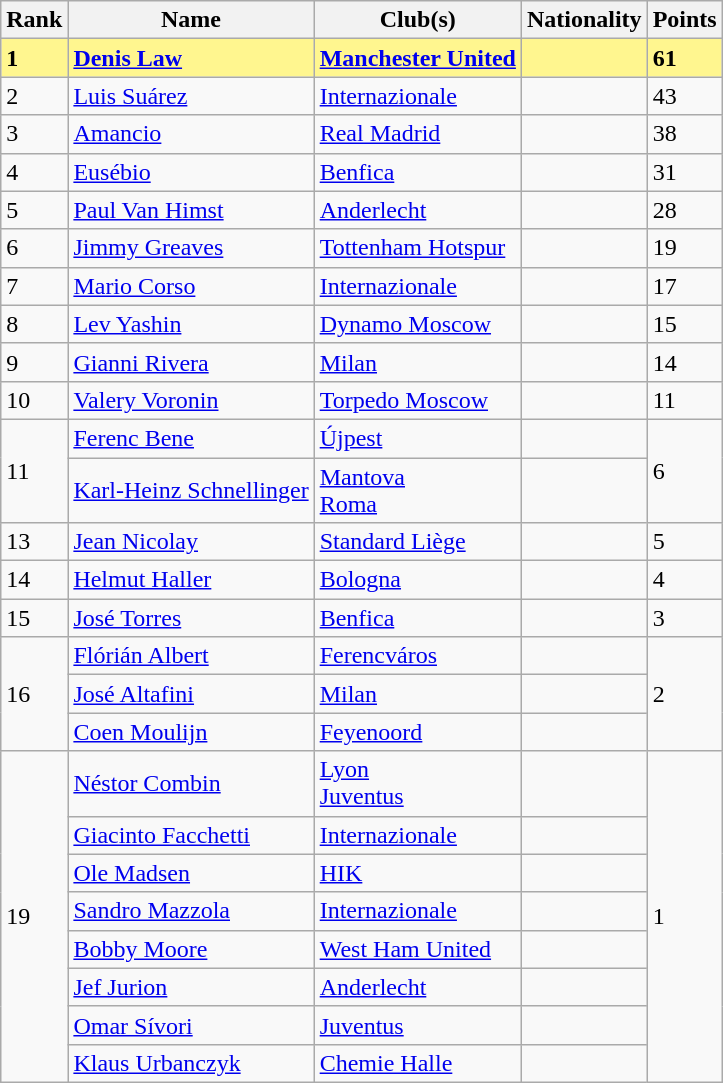<table class="wikitable">
<tr>
<th>Rank</th>
<th>Name</th>
<th>Club(s)</th>
<th>Nationality</th>
<th>Points</th>
</tr>
<tr style="background-color: #FFF68F; font-weight: bold;">
<td>1</td>
<td><a href='#'>Denis Law</a></td>
<td align="left"> <a href='#'>Manchester United</a></td>
<td></td>
<td>61</td>
</tr>
<tr>
<td>2</td>
<td><a href='#'>Luis Suárez</a></td>
<td align="left"> <a href='#'>Internazionale</a></td>
<td></td>
<td>43</td>
</tr>
<tr>
<td>3</td>
<td><a href='#'>Amancio</a></td>
<td align="left"> <a href='#'>Real Madrid</a></td>
<td></td>
<td>38</td>
</tr>
<tr>
<td>4</td>
<td><a href='#'>Eusébio</a></td>
<td align="left"> <a href='#'>Benfica</a></td>
<td></td>
<td>31</td>
</tr>
<tr>
<td>5</td>
<td><a href='#'>Paul Van Himst</a></td>
<td align="left"> <a href='#'>Anderlecht</a></td>
<td></td>
<td>28</td>
</tr>
<tr>
<td>6</td>
<td><a href='#'>Jimmy Greaves</a></td>
<td align="left"> <a href='#'>Tottenham Hotspur</a></td>
<td></td>
<td>19</td>
</tr>
<tr>
<td>7</td>
<td><a href='#'>Mario Corso</a></td>
<td align="left"> <a href='#'>Internazionale</a></td>
<td></td>
<td>17</td>
</tr>
<tr>
<td>8</td>
<td><a href='#'>Lev Yashin</a></td>
<td align="left"> <a href='#'>Dynamo Moscow</a></td>
<td></td>
<td>15</td>
</tr>
<tr>
<td>9</td>
<td><a href='#'>Gianni Rivera</a></td>
<td align="left"> <a href='#'>Milan</a></td>
<td></td>
<td>14</td>
</tr>
<tr>
<td>10</td>
<td><a href='#'>Valery Voronin</a></td>
<td align="left"> <a href='#'>Torpedo Moscow</a></td>
<td></td>
<td>11</td>
</tr>
<tr>
<td rowspan="2">11</td>
<td><a href='#'>Ferenc Bene</a></td>
<td align="left"> <a href='#'>Újpest</a></td>
<td></td>
<td rowspan="2">6</td>
</tr>
<tr>
<td><a href='#'>Karl-Heinz Schnellinger</a></td>
<td align="left"> <a href='#'>Mantova</a><br> <a href='#'>Roma</a></td>
<td></td>
</tr>
<tr>
<td>13</td>
<td><a href='#'>Jean Nicolay</a></td>
<td align="left"> <a href='#'>Standard Liège</a></td>
<td></td>
<td>5</td>
</tr>
<tr>
<td>14</td>
<td><a href='#'>Helmut Haller</a></td>
<td align="left"> <a href='#'>Bologna</a></td>
<td></td>
<td>4</td>
</tr>
<tr>
<td>15</td>
<td><a href='#'>José Torres</a></td>
<td> <a href='#'>Benfica</a></td>
<td></td>
<td>3</td>
</tr>
<tr>
<td rowspan="3">16</td>
<td><a href='#'>Flórián Albert</a></td>
<td align="left"> <a href='#'>Ferencváros</a></td>
<td></td>
<td rowspan="3">2</td>
</tr>
<tr>
<td><a href='#'>José Altafini</a></td>
<td align="left"> <a href='#'>Milan</a></td>
<td></td>
</tr>
<tr>
<td><a href='#'>Coen Moulijn</a></td>
<td align="left"> <a href='#'>Feyenoord</a></td>
<td></td>
</tr>
<tr>
<td rowspan="8">19</td>
<td><a href='#'>Néstor Combin</a></td>
<td align="left"> <a href='#'>Lyon</a><br> <a href='#'>Juventus</a></td>
<td></td>
<td rowspan="8">1</td>
</tr>
<tr>
<td><a href='#'>Giacinto Facchetti</a></td>
<td align="left"> <a href='#'>Internazionale</a></td>
<td></td>
</tr>
<tr>
<td><a href='#'>Ole Madsen</a></td>
<td align="left"> <a href='#'>HIK</a></td>
<td></td>
</tr>
<tr>
<td><a href='#'>Sandro Mazzola</a></td>
<td align="left"> <a href='#'>Internazionale</a></td>
<td></td>
</tr>
<tr>
<td><a href='#'>Bobby Moore</a></td>
<td align="left"> <a href='#'>West Ham United</a></td>
<td></td>
</tr>
<tr>
<td><a href='#'>Jef Jurion</a></td>
<td align="left"> <a href='#'>Anderlecht</a></td>
<td></td>
</tr>
<tr>
<td><a href='#'>Omar Sívori</a></td>
<td align="left"> <a href='#'>Juventus</a></td>
<td></td>
</tr>
<tr>
<td><a href='#'>Klaus Urbanczyk</a></td>
<td align="left"> <a href='#'>Chemie Halle</a></td>
<td></td>
</tr>
</table>
